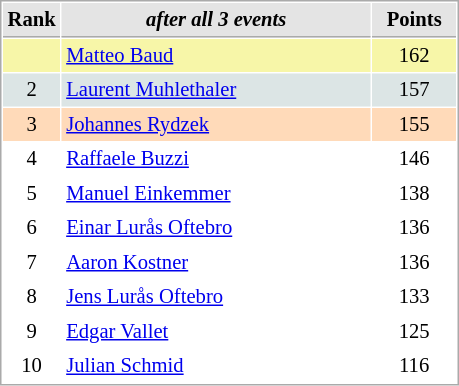<table cellspacing="1" cellpadding="3" style="border:1px solid #AAAAAA;font-size:86%">
<tr style="background-color: #E4E4E4;">
<th style="border-bottom:1px solid #AAAAAA; width: 10px;">Rank</th>
<th style="border-bottom:1px solid #AAAAAA; width: 200px;"><em>after all 3 events</em></th>
<th style="border-bottom:1px solid #AAAAAA; width: 50px;">Points</th>
</tr>
<tr style="background:#f7f6a8;">
<td align=center></td>
<td> <a href='#'>Matteo Baud</a></td>
<td align=center>162</td>
</tr>
<tr style="background:#dce5e5;">
<td align=center>2</td>
<td> <a href='#'>Laurent Muhlethaler</a></td>
<td align=center>157</td>
</tr>
<tr style="background:#ffdab9;">
<td align=center>3</td>
<td> <a href='#'>Johannes Rydzek</a></td>
<td align=center>155</td>
</tr>
<tr>
<td align=center>4</td>
<td> <a href='#'>Raffaele Buzzi</a></td>
<td align=center>146</td>
</tr>
<tr>
<td align=center>5</td>
<td> <a href='#'>Manuel Einkemmer</a></td>
<td align=center>138</td>
</tr>
<tr>
<td align=center>6</td>
<td> <a href='#'>Einar Lurås Oftebro</a></td>
<td align=center>136</td>
</tr>
<tr>
<td align=center>7</td>
<td> <a href='#'>Aaron Kostner</a></td>
<td align=center>136</td>
</tr>
<tr>
<td align=center>8</td>
<td> <a href='#'>Jens Lurås Oftebro</a></td>
<td align=center>133</td>
</tr>
<tr>
<td align=center>9</td>
<td> <a href='#'>Edgar Vallet</a></td>
<td align=center>125</td>
</tr>
<tr>
<td align=center>10</td>
<td> <a href='#'>Julian Schmid</a></td>
<td align=center>116</td>
</tr>
</table>
